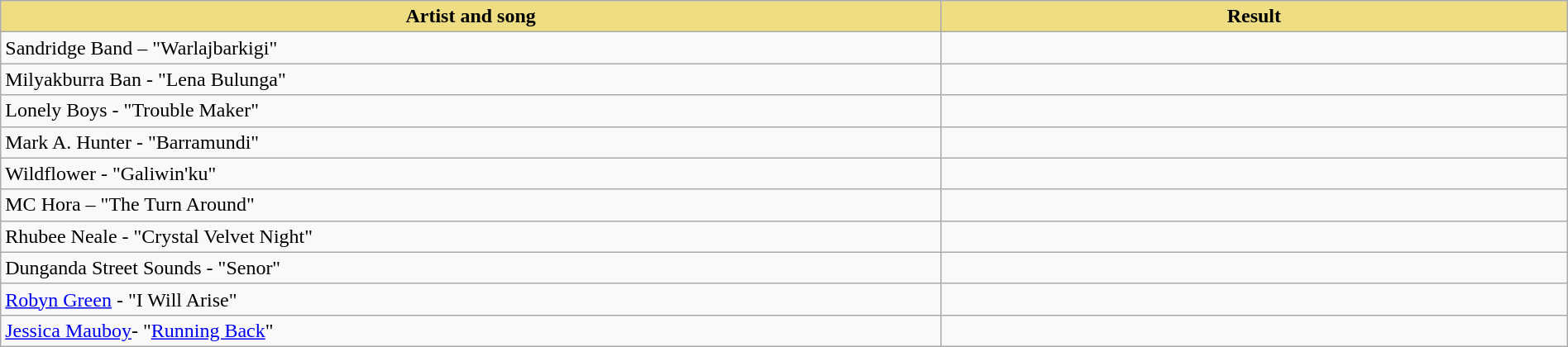<table class="wikitable" width=100%>
<tr>
<th style="width:15%;background:#EEDD82;">Artist and song</th>
<th style="width:10%;background:#EEDD82;">Result</th>
</tr>
<tr>
<td>Sandridge Band – "Warlajbarkigi"</td>
<td></td>
</tr>
<tr>
<td>Milyakburra Ban - "Lena Bulunga"</td>
<td></td>
</tr>
<tr>
<td>Lonely Boys - "Trouble Maker"</td>
<td></td>
</tr>
<tr>
<td>Mark A. Hunter - "Barramundi"</td>
<td></td>
</tr>
<tr>
<td>Wildflower - "Galiwin'ku"</td>
<td></td>
</tr>
<tr>
<td>MC Hora – "The Turn Around"</td>
<td></td>
</tr>
<tr>
<td>Rhubee Neale - "Crystal Velvet Night"</td>
<td></td>
</tr>
<tr>
<td>Dunganda Street Sounds - "Senor"</td>
<td></td>
</tr>
<tr>
<td><a href='#'>Robyn Green</a> - "I Will Arise"</td>
<td></td>
</tr>
<tr>
<td><a href='#'>Jessica Mauboy</a>- "<a href='#'>Running Back</a>"</td>
<td></td>
</tr>
</table>
